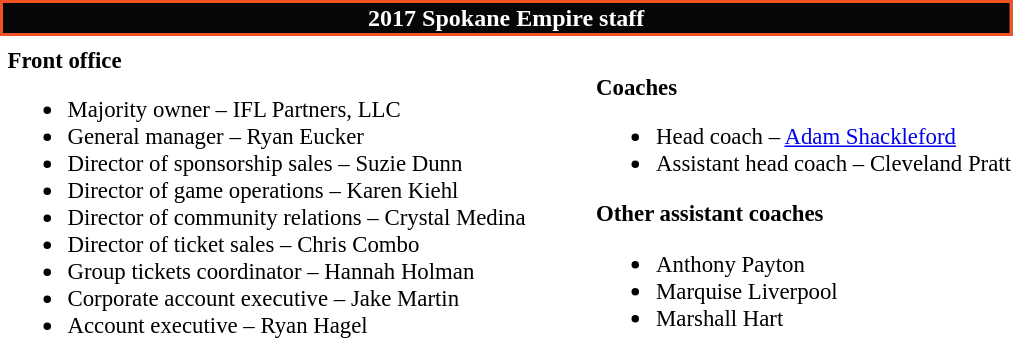<table class="toccolours" style="text-align: left;">
<tr>
<th colspan="7" style="background:#050608; color:#FFFFFF; text-align: center; border:2px solid #F05223;"><strong>2017 Spokane Empire staff</strong></th>
</tr>
<tr>
<td colspan=7 align="right"></td>
</tr>
<tr>
<td valign="top"></td>
<td style="font-size: 95%;" valign="top"><strong>Front office</strong><br><ul><li>Majority owner – IFL Partners, LLC</li><li>General manager – Ryan Eucker</li><li>Director of sponsorship sales – Suzie Dunn</li><li>Director of game operations – Karen Kiehl</li><li>Director of community relations – Crystal Medina</li><li>Director of ticket sales – Chris Combo</li><li>Group tickets coordinator – Hannah Holman</li><li>Corporate account executive – Jake Martin</li><li>Account executive – Ryan Hagel</li></ul></td>
<td width="35"> </td>
<td valign="top"></td>
<td style="font-size: 95%;" valign="top"><br><strong>Coaches</strong><ul><li>Head coach – <a href='#'>Adam Shackleford</a></li><li>Assistant head coach – Cleveland Pratt</li></ul><strong>Other assistant coaches</strong><ul><li>Anthony Payton</li><li>Marquise Liverpool</li><li>Marshall Hart</li></ul></td>
</tr>
</table>
